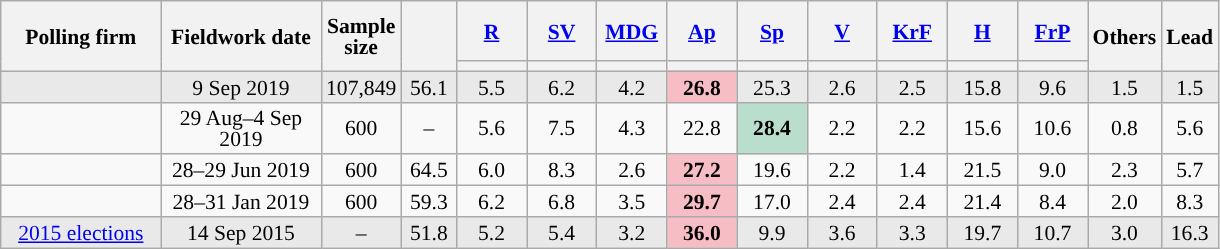<table class="wikitable sortable" style="text-align:center;font-size:90%;line-height:14px;">
<tr style="height:40px;">
<th style="width:100px;" rowspan="2">Polling firm</th>
<th style="width:100px;" rowspan="2">Fieldwork date</th>
<th style="width:35px;" rowspan="2">Sample<br>size</th>
<th style="width:30px;" rowspan="2"></th>
<th class="unsortable" style="width:40px;"><a href='#'>R</a></th>
<th class="unsortable" style="width:40px;"><a href='#'>SV</a></th>
<th class="unsortable" style="width:40px;"><a href='#'>MDG</a></th>
<th class="unsortable" style="width:40px;"><a href='#'>Ap</a></th>
<th class="unsortable" style="width:40px;"><a href='#'>Sp</a></th>
<th class="unsortable" style="width:40px;"><a href='#'>V</a></th>
<th class="unsortable" style="width:40px;"><a href='#'>KrF</a></th>
<th class="unsortable" style="width:40px;"><a href='#'>H</a></th>
<th class="unsortable" style="width:40px;"><a href='#'>FrP</a></th>
<th class="unsortable" style="width:30px;" rowspan="2">Others</th>
<th style="width:30px;" rowspan="2">Lead</th>
</tr>
<tr>
<th style="background:"></th>
<th style="background:"></th>
<th style="background:"></th>
<th style="background:"></th>
<th style="background:"></th>
<th style="background:"></th>
<th style="background:"></th>
<th style="background:"></th>
<th style="background:"></th>
</tr>
<tr style="background:#E9E9E9;">
<td></td>
<td data-sort-value="2019-09-09">9 Sep 2019</td>
<td>107,849</td>
<td>56.1</td>
<td>5.5</td>
<td>6.2</td>
<td>4.2</td>
<td style="background:#F7BDC5;"><strong>26.8</strong></td>
<td>25.3</td>
<td>2.6</td>
<td>2.5</td>
<td>15.8</td>
<td>9.6</td>
<td>1.5</td>
<td style="background:">1.5</td>
</tr>
<tr>
<td></td>
<td data-sort-value="2019-09-06">29 Aug–4 Sep 2019</td>
<td>600</td>
<td>–</td>
<td>5.6</td>
<td>7.5</td>
<td>4.3</td>
<td>22.8</td>
<td style="background:#BADECC;"><strong>28.4</strong></td>
<td>2.2</td>
<td>2.2</td>
<td>15.6</td>
<td>10.6</td>
<td>0.8</td>
<td style="background:">5.6</td>
</tr>
<tr>
<td></td>
<td data-sort-value="2019-06-29">28–29 Jun 2019</td>
<td>600</td>
<td>64.5</td>
<td>6.0</td>
<td>8.3</td>
<td>2.6</td>
<td style="background:#F7BDC5;"><strong>27.2</strong></td>
<td>19.6</td>
<td>2.2</td>
<td>1.4</td>
<td>21.5</td>
<td>9.0</td>
<td>2.3</td>
<td style="background:">5.7</td>
</tr>
<tr>
<td></td>
<td data-sort-value="2019-01-31">28–31 Jan 2019</td>
<td>600</td>
<td>59.3</td>
<td>6.2</td>
<td>6.8</td>
<td>3.5</td>
<td style="background:#F7BDC5;"><strong>29.7</strong></td>
<td>17.0</td>
<td>2.4</td>
<td>2.4</td>
<td>21.4</td>
<td>8.4</td>
<td>2.0</td>
<td style="background:">8.3</td>
</tr>
<tr style="background:#E9E9E9;">
<td><a href='#'>2015 elections</a></td>
<td data-sort-value="2015-09-14">14 Sep 2015</td>
<td>–</td>
<td>51.8</td>
<td>5.2</td>
<td>5.4</td>
<td>3.2</td>
<td style="background:#F7BDC5;"><strong>36.0</strong></td>
<td>9.9</td>
<td>3.6</td>
<td>3.3</td>
<td>19.7</td>
<td>10.7</td>
<td>3.0</td>
<td style="background:">16.3</td>
</tr>
</table>
